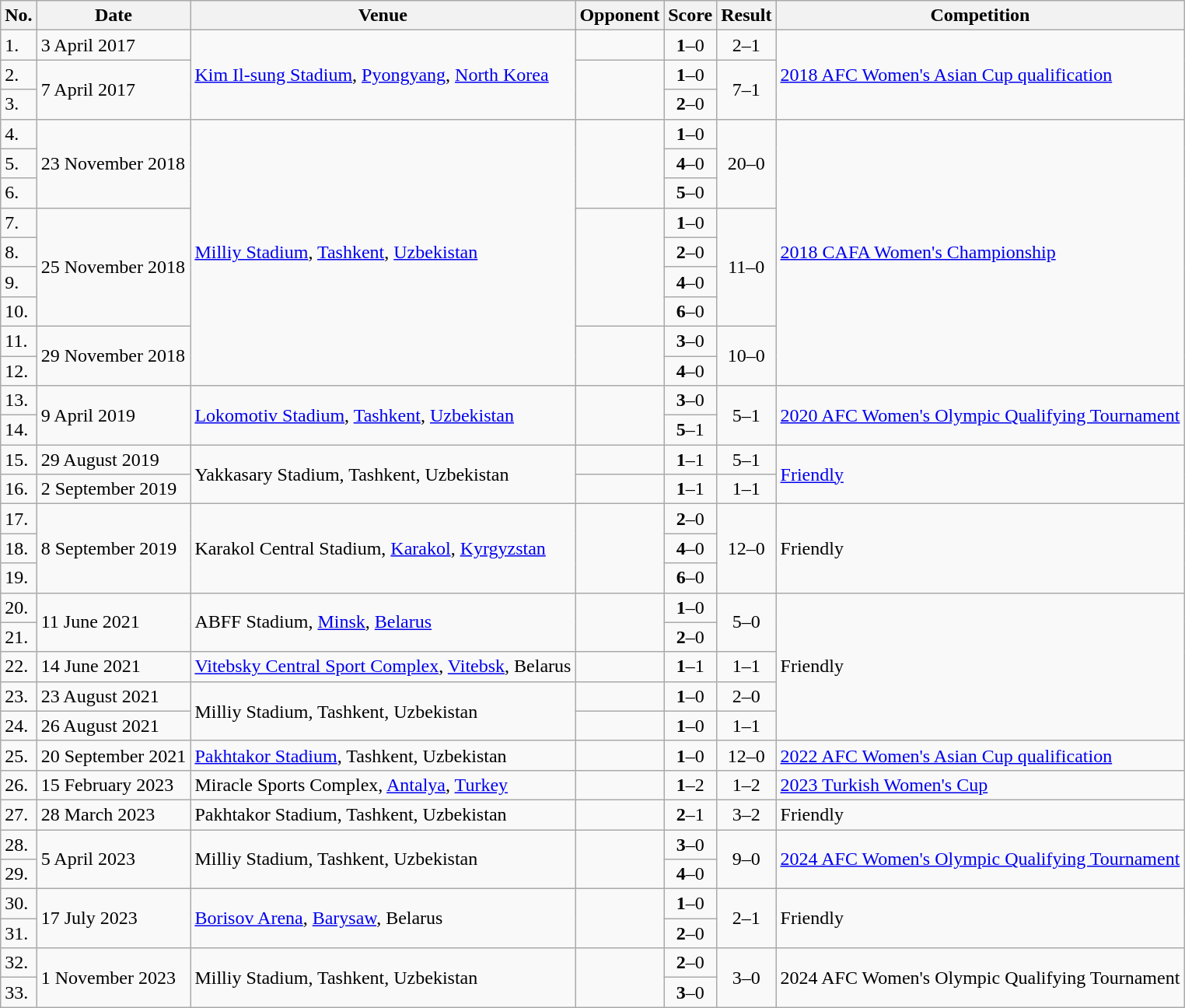<table class="wikitable">
<tr>
<th>No.</th>
<th>Date</th>
<th>Venue</th>
<th>Opponent</th>
<th>Score</th>
<th>Result</th>
<th>Competition</th>
</tr>
<tr>
<td>1.</td>
<td>3 April 2017</td>
<td rowspan=3><a href='#'>Kim Il-sung Stadium</a>, <a href='#'>Pyongyang</a>, <a href='#'>North Korea</a></td>
<td></td>
<td align=center><strong>1</strong>–0</td>
<td align=center>2–1</td>
<td rowspan=3><a href='#'>2018 AFC Women's Asian Cup qualification</a></td>
</tr>
<tr>
<td>2.</td>
<td rowspan=2>7 April 2017</td>
<td rowspan=2></td>
<td align=center><strong>1</strong>–0</td>
<td rowspan=2 align=center>7–1</td>
</tr>
<tr>
<td>3.</td>
<td align=center><strong>2</strong>–0</td>
</tr>
<tr>
<td>4.</td>
<td rowspan=3>23 November 2018</td>
<td rowspan=9><a href='#'>Milliy Stadium</a>, <a href='#'>Tashkent</a>, <a href='#'>Uzbekistan</a></td>
<td rowspan=3></td>
<td align=center><strong>1</strong>–0</td>
<td rowspan=3 align=center>20–0</td>
<td rowspan=9><a href='#'>2018 CAFA Women's Championship</a></td>
</tr>
<tr>
<td>5.</td>
<td align=center><strong>4</strong>–0</td>
</tr>
<tr>
<td>6.</td>
<td align=center><strong>5</strong>–0</td>
</tr>
<tr>
<td>7.</td>
<td rowspan=4>25 November 2018</td>
<td rowspan=4></td>
<td align=center><strong>1</strong>–0</td>
<td rowspan=4 align=center>11–0</td>
</tr>
<tr>
<td>8.</td>
<td align=center><strong>2</strong>–0</td>
</tr>
<tr>
<td>9.</td>
<td align=center><strong>4</strong>–0</td>
</tr>
<tr>
<td>10.</td>
<td align=center><strong>6</strong>–0</td>
</tr>
<tr>
<td>11.</td>
<td rowspan=2>29 November 2018</td>
<td rowspan=2></td>
<td align=center><strong>3</strong>–0</td>
<td rowspan=2 align=center>10–0</td>
</tr>
<tr>
<td>12.</td>
<td align=center><strong>4</strong>–0</td>
</tr>
<tr>
<td>13.</td>
<td rowspan=2>9 April 2019</td>
<td rowspan=2><a href='#'>Lokomotiv Stadium</a>, <a href='#'>Tashkent</a>, <a href='#'>Uzbekistan</a></td>
<td rowspan=2></td>
<td align=center><strong>3</strong>–0</td>
<td rowspan=2 align=center>5–1</td>
<td rowspan=2><a href='#'>2020 AFC Women's Olympic Qualifying Tournament</a></td>
</tr>
<tr>
<td>14.</td>
<td align=center><strong>5</strong>–1</td>
</tr>
<tr>
<td>15.</td>
<td>29 August 2019</td>
<td rowspan=2>Yakkasary Stadium, Tashkent, Uzbekistan</td>
<td></td>
<td align=center><strong>1</strong>–1</td>
<td align=center>5–1</td>
<td rowspan=2><a href='#'>Friendly</a></td>
</tr>
<tr>
<td>16.</td>
<td>2 September 2019</td>
<td></td>
<td align=center><strong>1</strong>–1</td>
<td align=center>1–1</td>
</tr>
<tr>
<td>17.</td>
<td rowspan=3>8 September 2019</td>
<td rowspan=3>Karakol Central Stadium, <a href='#'>Karakol</a>, <a href='#'>Kyrgyzstan</a></td>
<td rowspan=3></td>
<td align=center><strong>2</strong>–0</td>
<td rowspan=3 align=center>12–0</td>
<td rowspan=3>Friendly</td>
</tr>
<tr>
<td>18.</td>
<td align=center><strong>4</strong>–0</td>
</tr>
<tr>
<td>19.</td>
<td align=center><strong>6</strong>–0</td>
</tr>
<tr>
<td>20.</td>
<td rowspan=2>11 June 2021</td>
<td rowspan=2>ABFF Stadium, <a href='#'>Minsk</a>, <a href='#'>Belarus</a></td>
<td rowspan=2></td>
<td align=center><strong>1</strong>–0</td>
<td rowspan=2 align=center>5–0</td>
<td rowspan=5>Friendly</td>
</tr>
<tr>
<td>21.</td>
<td align=center><strong>2</strong>–0</td>
</tr>
<tr>
<td>22.</td>
<td>14 June 2021</td>
<td><a href='#'>Vitebsky Central Sport Complex</a>, <a href='#'>Vitebsk</a>, Belarus</td>
<td></td>
<td align=center><strong>1</strong>–1</td>
<td align=center>1–1</td>
</tr>
<tr>
<td>23.</td>
<td>23 August 2021</td>
<td rowspan=2>Milliy Stadium, Tashkent, Uzbekistan</td>
<td></td>
<td align=center><strong>1</strong>–0</td>
<td align=center>2–0</td>
</tr>
<tr>
<td>24.</td>
<td>26 August 2021</td>
<td></td>
<td align=center><strong>1</strong>–0</td>
<td align=center>1–1</td>
</tr>
<tr>
<td>25.</td>
<td>20 September 2021</td>
<td><a href='#'>Pakhtakor Stadium</a>, Tashkent, Uzbekistan</td>
<td></td>
<td align=center><strong>1</strong>–0</td>
<td align=center>12–0</td>
<td><a href='#'>2022 AFC Women's Asian Cup qualification</a></td>
</tr>
<tr>
<td>26.</td>
<td>15 February 2023</td>
<td>Miracle Sports Complex, <a href='#'>Antalya</a>, <a href='#'>Turkey</a></td>
<td></td>
<td align=center><strong>1</strong>–2</td>
<td align=center>1–2</td>
<td><a href='#'>2023 Turkish Women's Cup</a></td>
</tr>
<tr>
<td>27.</td>
<td>28 March 2023</td>
<td>Pakhtakor Stadium, Tashkent, Uzbekistan</td>
<td></td>
<td align=center><strong>2</strong>–1</td>
<td align=center>3–2</td>
<td>Friendly</td>
</tr>
<tr>
<td>28.</td>
<td rowspan=2>5 April 2023</td>
<td rowspan=2>Milliy Stadium, Tashkent, Uzbekistan</td>
<td rowspan=2></td>
<td align=center><strong>3</strong>–0</td>
<td rowspan=2 align=center>9–0</td>
<td rowspan=2><a href='#'>2024 AFC Women's Olympic Qualifying Tournament</a></td>
</tr>
<tr>
<td>29.</td>
<td align=center><strong>4</strong>–0</td>
</tr>
<tr>
<td>30.</td>
<td rowspan=2>17 July 2023</td>
<td rowspan=2><a href='#'>Borisov Arena</a>, <a href='#'>Barysaw</a>, Belarus</td>
<td rowspan=2></td>
<td align=center><strong>1</strong>–0</td>
<td rowspan=2 align=center>2–1</td>
<td rowspan=2>Friendly</td>
</tr>
<tr>
<td>31.</td>
<td align=center><strong>2</strong>–0</td>
</tr>
<tr>
<td>32.</td>
<td rowspan=2>1 November 2023</td>
<td rowspan=2>Milliy Stadium, Tashkent, Uzbekistan</td>
<td rowspan=2></td>
<td align=center><strong>2</strong>–0</td>
<td rowspan=2 align=center>3–0</td>
<td rowspan=2>2024 AFC Women's Olympic Qualifying Tournament</td>
</tr>
<tr>
<td>33.</td>
<td align=center><strong>3</strong>–0</td>
</tr>
</table>
